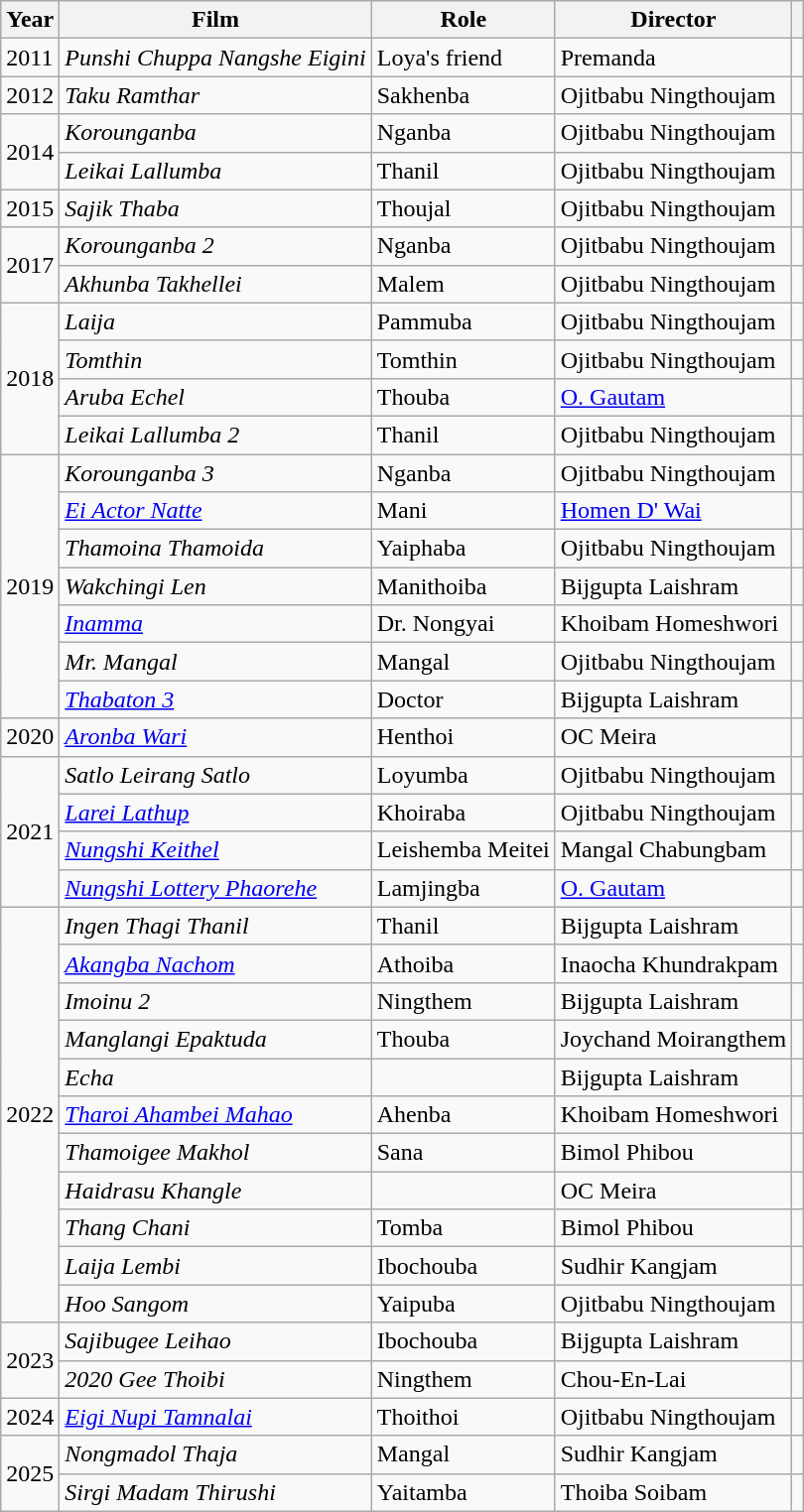<table class="wikitable">
<tr>
<th>Year</th>
<th>Film</th>
<th>Role</th>
<th>Director</th>
<th></th>
</tr>
<tr>
<td>2011</td>
<td><em>Punshi Chuppa Nangshe Eigini</em></td>
<td>Loya's friend</td>
<td>Premanda</td>
<td></td>
</tr>
<tr>
<td>2012</td>
<td><em>Taku Ramthar</em></td>
<td>Sakhenba</td>
<td>Ojitbabu Ningthoujam</td>
<td></td>
</tr>
<tr>
<td rowspan="2">2014</td>
<td><em>Korounganba</em></td>
<td>Nganba</td>
<td>Ojitbabu Ningthoujam</td>
<td></td>
</tr>
<tr>
<td><em>Leikai Lallumba</em></td>
<td>Thanil</td>
<td>Ojitbabu Ningthoujam</td>
<td></td>
</tr>
<tr>
<td>2015</td>
<td><em>Sajik Thaba</em></td>
<td>Thoujal</td>
<td>Ojitbabu Ningthoujam</td>
<td></td>
</tr>
<tr>
<td rowspan="2">2017</td>
<td><em>Korounganba 2</em></td>
<td>Nganba</td>
<td>Ojitbabu Ningthoujam</td>
<td></td>
</tr>
<tr>
<td><em>Akhunba Takhellei</em></td>
<td>Malem</td>
<td>Ojitbabu Ningthoujam</td>
<td></td>
</tr>
<tr>
<td rowspan="4">2018</td>
<td><em>Laija</em></td>
<td>Pammuba</td>
<td>Ojitbabu Ningthoujam</td>
<td></td>
</tr>
<tr>
<td><em>Tomthin</em></td>
<td>Tomthin</td>
<td>Ojitbabu Ningthoujam</td>
<td></td>
</tr>
<tr>
<td><em>Aruba Echel</em></td>
<td>Thouba</td>
<td><a href='#'>O. Gautam</a></td>
<td></td>
</tr>
<tr>
<td><em>Leikai Lallumba 2</em></td>
<td>Thanil</td>
<td>Ojitbabu Ningthoujam</td>
<td></td>
</tr>
<tr>
<td rowspan="7">2019</td>
<td><em>Korounganba 3</em></td>
<td>Nganba</td>
<td>Ojitbabu Ningthoujam</td>
<td></td>
</tr>
<tr>
<td><em><a href='#'>Ei Actor Natte</a></em></td>
<td>Mani</td>
<td><a href='#'>Homen D' Wai</a></td>
<td></td>
</tr>
<tr>
<td><em>Thamoina Thamoida</em></td>
<td>Yaiphaba</td>
<td>Ojitbabu Ningthoujam</td>
<td></td>
</tr>
<tr>
<td><em>Wakchingi Len</em></td>
<td>Manithoiba</td>
<td>Bijgupta Laishram</td>
<td></td>
</tr>
<tr>
<td><em><a href='#'>Inamma</a></em></td>
<td>Dr. Nongyai</td>
<td>Khoibam Homeshwori</td>
<td></td>
</tr>
<tr>
<td><em>Mr. Mangal</em></td>
<td>Mangal</td>
<td>Ojitbabu Ningthoujam</td>
<td></td>
</tr>
<tr>
<td><em><a href='#'>Thabaton 3</a></em></td>
<td>Doctor</td>
<td>Bijgupta Laishram</td>
<td></td>
</tr>
<tr>
<td>2020</td>
<td><em><a href='#'>Aronba Wari</a></em></td>
<td>Henthoi</td>
<td>OC Meira</td>
<td></td>
</tr>
<tr>
<td rowspan="4">2021</td>
<td><em>Satlo Leirang Satlo</em></td>
<td>Loyumba</td>
<td>Ojitbabu Ningthoujam</td>
<td></td>
</tr>
<tr>
<td><em><a href='#'>Larei Lathup</a></em></td>
<td>Khoiraba</td>
<td>Ojitbabu Ningthoujam</td>
<td></td>
</tr>
<tr>
<td><em><a href='#'>Nungshi Keithel</a></em></td>
<td>Leishemba Meitei</td>
<td>Mangal Chabungbam</td>
<td></td>
</tr>
<tr>
<td><em><a href='#'>Nungshi Lottery Phaorehe</a></em></td>
<td>Lamjingba</td>
<td><a href='#'>O. Gautam</a></td>
<td></td>
</tr>
<tr>
<td rowspan="11">2022</td>
<td><em>Ingen Thagi Thanil</em></td>
<td>Thanil</td>
<td>Bijgupta Laishram</td>
<td></td>
</tr>
<tr>
<td><em><a href='#'>Akangba Nachom</a></em></td>
<td>Athoiba</td>
<td>Inaocha Khundrakpam</td>
<td></td>
</tr>
<tr>
<td><em>Imoinu 2</em></td>
<td>Ningthem</td>
<td>Bijgupta Laishram</td>
<td></td>
</tr>
<tr>
<td><em>Manglangi Epaktuda</em></td>
<td>Thouba</td>
<td>Joychand Moirangthem</td>
<td></td>
</tr>
<tr>
<td><em>Echa</em></td>
<td></td>
<td>Bijgupta Laishram</td>
<td></td>
</tr>
<tr>
<td><em><a href='#'>Tharoi Ahambei Mahao</a></em></td>
<td>Ahenba</td>
<td>Khoibam Homeshwori</td>
<td></td>
</tr>
<tr>
<td><em>Thamoigee Makhol</em></td>
<td>Sana</td>
<td>Bimol Phibou</td>
<td></td>
</tr>
<tr>
<td><em>Haidrasu Khangle</em></td>
<td></td>
<td>OC Meira</td>
<td></td>
</tr>
<tr>
<td><em>Thang Chani</em></td>
<td>Tomba</td>
<td>Bimol Phibou</td>
<td></td>
</tr>
<tr>
<td><em>Laija Lembi</em></td>
<td>Ibochouba</td>
<td>Sudhir Kangjam</td>
<td></td>
</tr>
<tr>
<td><em>Hoo Sangom</em></td>
<td>Yaipuba</td>
<td>Ojitbabu Ningthoujam</td>
<td></td>
</tr>
<tr>
<td rowspan="2">2023</td>
<td><em>Sajibugee Leihao</em></td>
<td>Ibochouba</td>
<td>Bijgupta Laishram</td>
<td></td>
</tr>
<tr>
<td><em>2020 Gee Thoibi</em></td>
<td>Ningthem</td>
<td>Chou-En-Lai</td>
<td></td>
</tr>
<tr>
<td>2024</td>
<td><em><a href='#'>Eigi Nupi Tamnalai</a></em></td>
<td>Thoithoi</td>
<td>Ojitbabu Ningthoujam</td>
<td></td>
</tr>
<tr>
<td rowspan="2">2025</td>
<td><em>Nongmadol Thaja</em></td>
<td>Mangal</td>
<td>Sudhir Kangjam</td>
<td></td>
</tr>
<tr>
<td><em>Sirgi Madam Thirushi</em></td>
<td>Yaitamba</td>
<td>Thoiba Soibam</td>
<td></td>
</tr>
</table>
